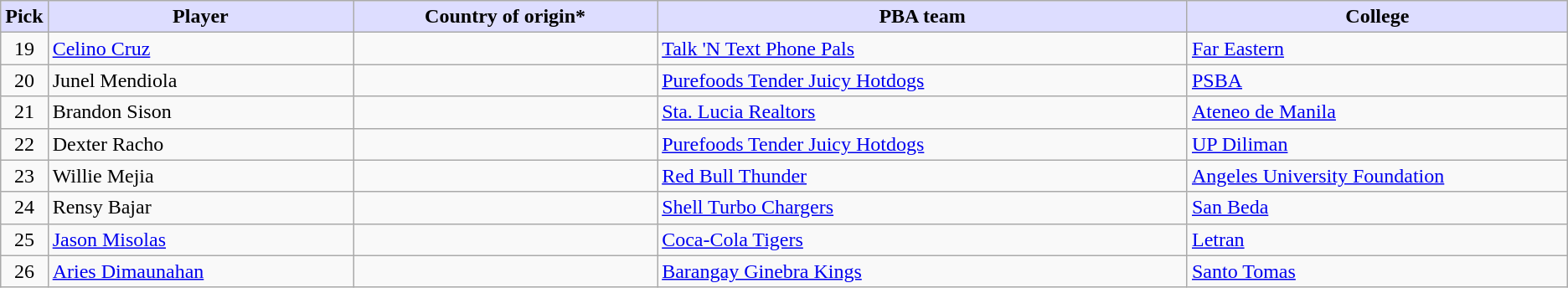<table class="wikitable">
<tr>
<th style="background:#DDDDFF;">Pick</th>
<th style="background:#DDDDFF;" width="20%">Player</th>
<th style="background:#DDDDFF;" width="20%">Country of origin*</th>
<th style="background:#DDDDFF;" width="35%">PBA team</th>
<th style="background:#DDDDFF;" width="25%">College</th>
</tr>
<tr>
<td align=center>19</td>
<td><a href='#'>Celino Cruz</a></td>
<td></td>
<td><a href='#'>Talk 'N Text Phone Pals</a></td>
<td><a href='#'>Far Eastern</a></td>
</tr>
<tr>
<td align=center>20</td>
<td>Junel Mendiola</td>
<td></td>
<td><a href='#'>Purefoods Tender Juicy Hotdogs</a></td>
<td><a href='#'>PSBA</a></td>
</tr>
<tr>
<td align=center>21</td>
<td>Brandon Sison</td>
<td></td>
<td><a href='#'>Sta. Lucia Realtors</a></td>
<td><a href='#'>Ateneo de Manila</a></td>
</tr>
<tr>
<td align=center>22</td>
<td>Dexter Racho</td>
<td></td>
<td><a href='#'>Purefoods Tender Juicy Hotdogs</a></td>
<td><a href='#'>UP Diliman</a></td>
</tr>
<tr>
<td align=center>23</td>
<td>Willie Mejia</td>
<td></td>
<td><a href='#'>Red Bull Thunder</a></td>
<td><a href='#'>Angeles University Foundation </a></td>
</tr>
<tr>
<td align=center>24</td>
<td>Rensy Bajar</td>
<td></td>
<td><a href='#'>Shell Turbo Chargers</a></td>
<td><a href='#'>San Beda</a></td>
</tr>
<tr>
<td align=center>25</td>
<td><a href='#'>Jason Misolas</a></td>
<td></td>
<td><a href='#'>Coca-Cola Tigers</a></td>
<td><a href='#'>Letran</a></td>
</tr>
<tr>
<td align=center>26</td>
<td><a href='#'>Aries Dimaunahan</a></td>
<td></td>
<td><a href='#'>Barangay Ginebra Kings</a></td>
<td><a href='#'>Santo Tomas</a></td>
</tr>
</table>
